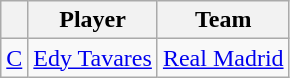<table class="wikitable">
<tr>
<th style="text-align:center;"></th>
<th style="text-align:center;">Player</th>
<th style="text-align:center;">Team</th>
</tr>
<tr>
<td style="text-align:center;"><a href='#'>C</a></td>
<td> <a href='#'>Edy Tavares</a></td>
<td><a href='#'>Real Madrid</a></td>
</tr>
</table>
